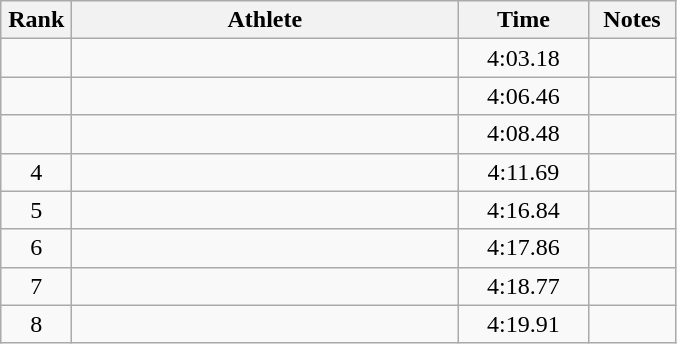<table class="wikitable" style="text-align:center">
<tr>
<th width=40>Rank</th>
<th width=250>Athlete</th>
<th width=80>Time</th>
<th width=50>Notes</th>
</tr>
<tr>
<td></td>
<td align=left></td>
<td>4:03.18</td>
<td></td>
</tr>
<tr>
<td></td>
<td align=left></td>
<td>4:06.46</td>
<td></td>
</tr>
<tr>
<td></td>
<td align=left></td>
<td>4:08.48</td>
<td></td>
</tr>
<tr>
<td>4</td>
<td align=left></td>
<td>4:11.69</td>
<td></td>
</tr>
<tr>
<td>5</td>
<td align=left></td>
<td>4:16.84</td>
<td></td>
</tr>
<tr>
<td>6</td>
<td align=left></td>
<td>4:17.86</td>
<td></td>
</tr>
<tr>
<td>7</td>
<td align=left></td>
<td>4:18.77</td>
<td></td>
</tr>
<tr>
<td>8</td>
<td align=left></td>
<td>4:19.91</td>
<td></td>
</tr>
</table>
